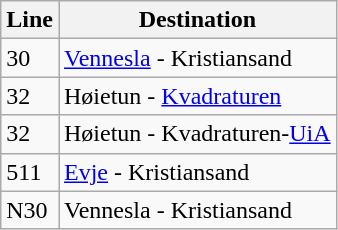<table class="wikitable sortable">
<tr>
<th>Line</th>
<th>Destination </th>
</tr>
<tr>
<td>30</td>
<td><a href='#'>Vennesla</a> - Kristiansand</td>
</tr>
<tr>
<td>32</td>
<td>Høietun - <a href='#'>Kvadraturen</a></td>
</tr>
<tr>
<td>32</td>
<td>Høietun - Kvadraturen-<a href='#'>UiA</a></td>
</tr>
<tr>
<td>511</td>
<td><a href='#'>Evje</a> - Kristiansand</td>
</tr>
<tr>
<td>N30</td>
<td>Vennesla - Kristiansand</td>
</tr>
</table>
